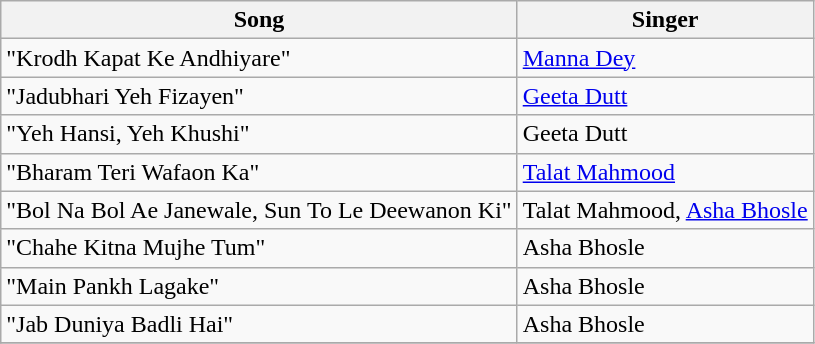<table class="wikitable">
<tr>
<th>Song</th>
<th>Singer</th>
</tr>
<tr>
<td>"Krodh Kapat Ke Andhiyare"</td>
<td><a href='#'>Manna Dey</a></td>
</tr>
<tr>
<td>"Jadubhari Yeh Fizayen"</td>
<td><a href='#'>Geeta Dutt</a></td>
</tr>
<tr>
<td>"Yeh Hansi, Yeh Khushi"</td>
<td>Geeta Dutt</td>
</tr>
<tr>
<td>"Bharam Teri Wafaon Ka"</td>
<td><a href='#'>Talat Mahmood</a></td>
</tr>
<tr>
<td>"Bol Na Bol Ae Janewale, Sun To Le Deewanon Ki"</td>
<td>Talat Mahmood, <a href='#'>Asha Bhosle</a></td>
</tr>
<tr>
<td>"Chahe Kitna Mujhe Tum"</td>
<td>Asha Bhosle</td>
</tr>
<tr>
<td>"Main Pankh Lagake"</td>
<td>Asha Bhosle</td>
</tr>
<tr>
<td>"Jab Duniya Badli Hai"</td>
<td>Asha Bhosle</td>
</tr>
<tr>
</tr>
</table>
